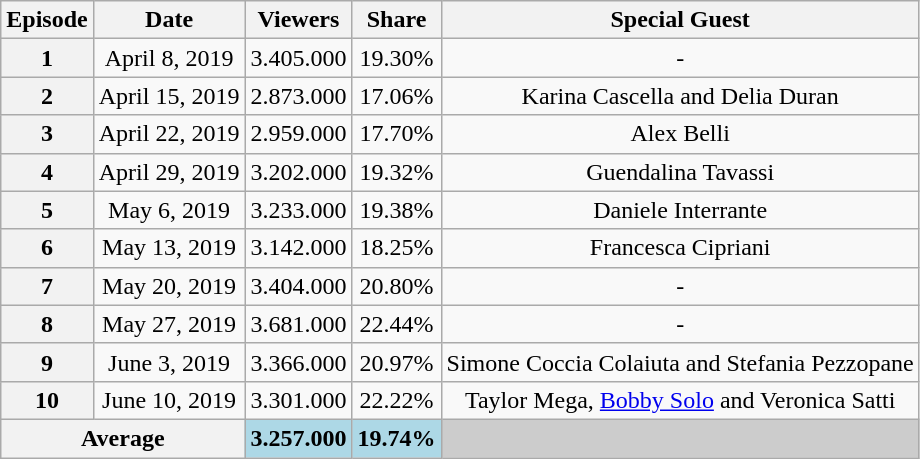<table class="wikitable" style="text-align:center;">
<tr>
<th>Episode</th>
<th>Date</th>
<th>Viewers</th>
<th>Share</th>
<th>Special Guest</th>
</tr>
<tr>
<th>1</th>
<td>April 8, 2019</td>
<td>3.405.000</td>
<td>19.30%</td>
<td>-</td>
</tr>
<tr>
<th>2</th>
<td>April 15, 2019</td>
<td>2.873.000</td>
<td>17.06%</td>
<td>Karina Cascella and Delia Duran</td>
</tr>
<tr>
<th>3</th>
<td>April 22, 2019</td>
<td>2.959.000</td>
<td>17.70%</td>
<td>Alex Belli</td>
</tr>
<tr>
<th>4</th>
<td>April 29, 2019</td>
<td>3.202.000</td>
<td>19.32%</td>
<td>Guendalina Tavassi</td>
</tr>
<tr>
<th>5</th>
<td>May 6, 2019</td>
<td>3.233.000</td>
<td>19.38%</td>
<td>Daniele Interrante</td>
</tr>
<tr>
<th>6</th>
<td>May 13, 2019</td>
<td>3.142.000</td>
<td>18.25%</td>
<td>Francesca Cipriani</td>
</tr>
<tr>
<th>7</th>
<td>May 20, 2019</td>
<td>3.404.000</td>
<td>20.80%</td>
<td>-</td>
</tr>
<tr>
<th>8</th>
<td>May 27, 2019</td>
<td>3.681.000</td>
<td>22.44%</td>
<td>-</td>
</tr>
<tr>
<th>9</th>
<td>June 3, 2019</td>
<td>3.366.000</td>
<td>20.97%</td>
<td>Simone Coccia Colaiuta and Stefania Pezzopane</td>
</tr>
<tr>
<th>10</th>
<td>June 10, 2019</td>
<td>3.301.000</td>
<td>22.22%</td>
<td>Taylor Mega, <a href='#'>Bobby Solo</a> and Veronica Satti</td>
</tr>
<tr>
<th colspan="2">Average</th>
<td bgcolor="lightblue"><strong>3.257.000</strong></td>
<td bgcolor="lightblue"><strong>19.74%</strong></td>
<td bgcolor="#CCC"></td>
</tr>
</table>
